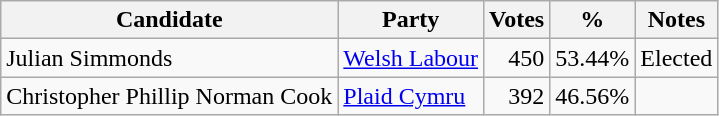<table class=wikitable style=text-align:right>
<tr>
<th>Candidate</th>
<th>Party</th>
<th>Votes</th>
<th>%</th>
<th>Notes</th>
</tr>
<tr>
<td align=left>Julian Simmonds</td>
<td align=left><a href='#'>Welsh Labour</a></td>
<td>450</td>
<td>53.44%</td>
<td align=left>Elected</td>
</tr>
<tr>
<td align=left>Christopher Phillip Norman Cook</td>
<td align=left><a href='#'>Plaid Cymru</a></td>
<td>392</td>
<td>46.56%</td>
<td></td>
</tr>
</table>
